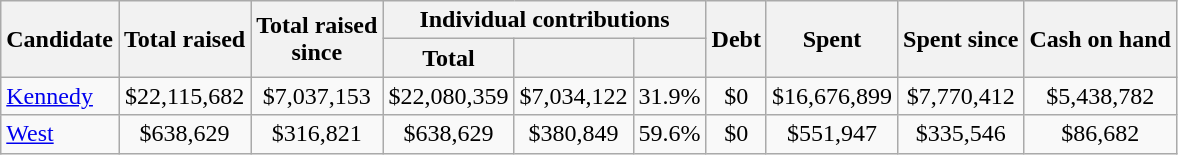<table class="wikitable sortable" style="text-align:center;">
<tr>
<th scope="col" rowspan=2>Candidate</th>
<th scope="col" data-sort-type=currency rowspan=2>Total raised</th>
<th scope="col" data-sort-type=currency rowspan=2>Total raised<br>since </th>
<th scope="col" colspan=3>Individual contributions</th>
<th scope="col" data-sort-type=currency rowspan=2>Debt</th>
<th scope="col" data-sort-type=currency rowspan=2>Spent</th>
<th scope="col" data-sort-type=currency rowspan=2>Spent since<br></th>
<th scope="col" data-sort-type=currency rowspan=2>Cash on hand</th>
</tr>
<tr>
<th scope="col" data-sort-type=currency>Total</th>
<th scope="col" data-sort-type=currency></th>
<th scope="col" data-sort-type=number></th>
</tr>
<tr>
<td style="text-align: left;"><a href='#'>Kennedy</a></td>
<td>$22,115,682</td>
<td>$7,037,153</td>
<td>$22,080,359</td>
<td>$7,034,122</td>
<td>31.9%</td>
<td>$0</td>
<td>$16,676,899</td>
<td>$7,770,412</td>
<td>$5,438,782</td>
</tr>
<tr>
<td style="text-align: left;"><a href='#'>West</a></td>
<td>$638,629</td>
<td>$316,821</td>
<td>$638,629</td>
<td>$380,849</td>
<td>59.6%</td>
<td>$0</td>
<td>$551,947</td>
<td>$335,546</td>
<td>$86,682</td>
</tr>
</table>
